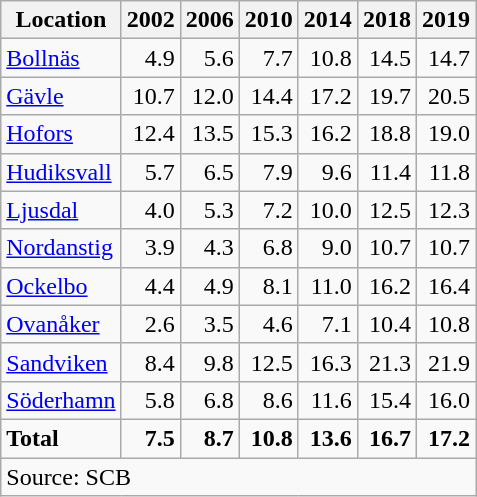<table class="wikitable sortable" style=text-align:right>
<tr>
<th>Location</th>
<th>2002</th>
<th>2006</th>
<th>2010</th>
<th>2014</th>
<th>2018</th>
<th>2019</th>
</tr>
<tr>
<td align=left><a href='#'>Bollnäs</a></td>
<td>4.9</td>
<td>5.6</td>
<td>7.7</td>
<td>10.8</td>
<td>14.5</td>
<td>14.7</td>
</tr>
<tr>
<td align=left><a href='#'>Gävle</a></td>
<td>10.7</td>
<td>12.0</td>
<td>14.4</td>
<td>17.2</td>
<td>19.7</td>
<td>20.5</td>
</tr>
<tr>
<td align=left><a href='#'>Hofors</a></td>
<td>12.4</td>
<td>13.5</td>
<td>15.3</td>
<td>16.2</td>
<td>18.8</td>
<td>19.0</td>
</tr>
<tr>
<td align=left><a href='#'>Hudiksvall</a></td>
<td>5.7</td>
<td>6.5</td>
<td>7.9</td>
<td>9.6</td>
<td>11.4</td>
<td>11.8</td>
</tr>
<tr>
<td align=left><a href='#'>Ljusdal</a></td>
<td>4.0</td>
<td>5.3</td>
<td>7.2</td>
<td>10.0</td>
<td>12.5</td>
<td>12.3</td>
</tr>
<tr>
<td align=left><a href='#'>Nordanstig</a></td>
<td>3.9</td>
<td>4.3</td>
<td>6.8</td>
<td>9.0</td>
<td>10.7</td>
<td>10.7</td>
</tr>
<tr>
<td align=left><a href='#'>Ockelbo</a></td>
<td>4.4</td>
<td>4.9</td>
<td>8.1</td>
<td>11.0</td>
<td>16.2</td>
<td>16.4</td>
</tr>
<tr>
<td align=left><a href='#'>Ovanåker</a></td>
<td>2.6</td>
<td>3.5</td>
<td>4.6</td>
<td>7.1</td>
<td>10.4</td>
<td>10.8</td>
</tr>
<tr>
<td align=left><a href='#'>Sandviken</a></td>
<td>8.4</td>
<td>9.8</td>
<td>12.5</td>
<td>16.3</td>
<td>21.3</td>
<td>21.9</td>
</tr>
<tr>
<td align=left><a href='#'>Söderhamn</a></td>
<td>5.8</td>
<td>6.8</td>
<td>8.6</td>
<td>11.6</td>
<td>15.4</td>
<td>16.0</td>
</tr>
<tr>
<td align=left><strong>Total</strong></td>
<td><strong>7.5</strong></td>
<td><strong>8.7</strong></td>
<td><strong>10.8</strong></td>
<td><strong>13.6</strong></td>
<td><strong>16.7</strong></td>
<td><strong>17.2</strong></td>
</tr>
<tr>
<td align=left colspan=7>Source: SCB</td>
</tr>
</table>
